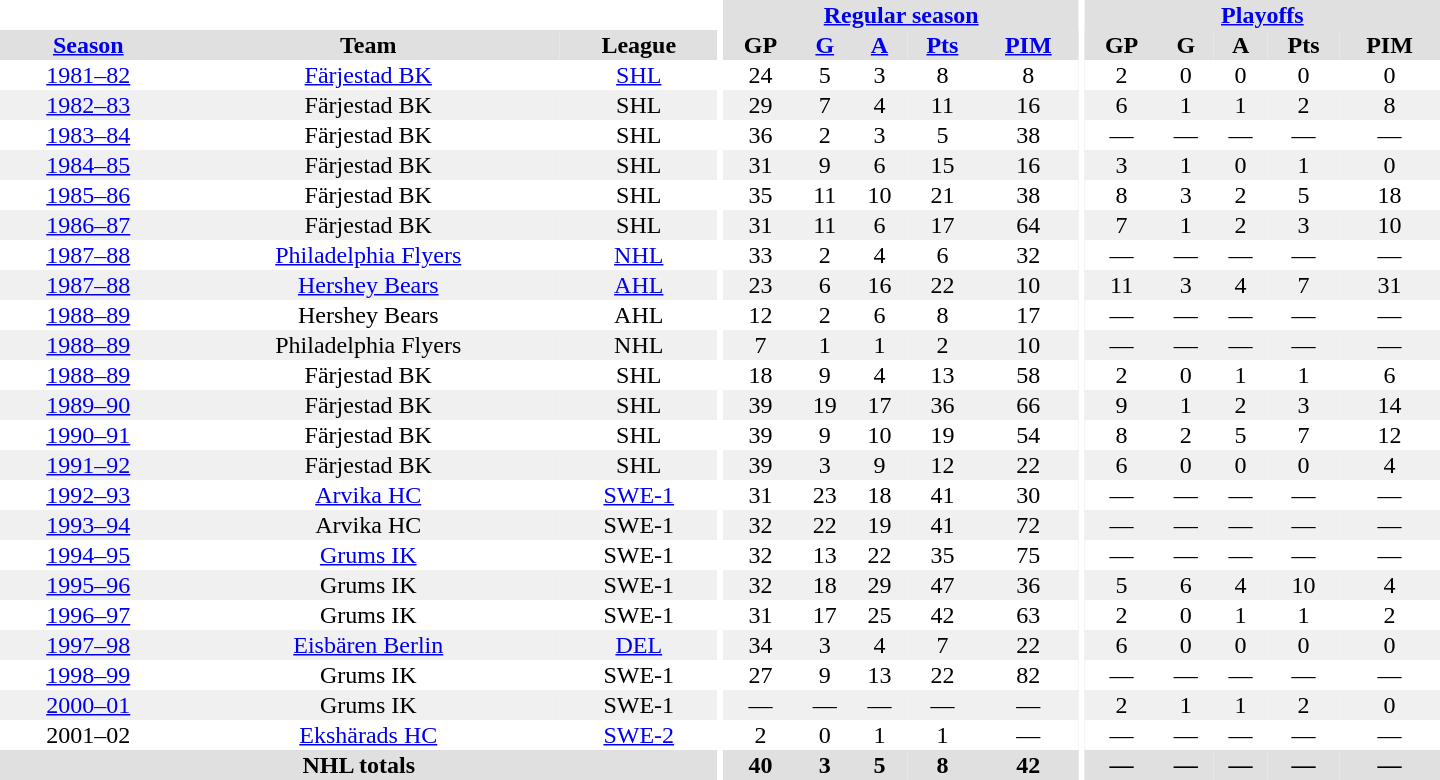<table border="0" cellpadding="1" cellspacing="0" style="text-align:center; width:60em">
<tr bgcolor="#e0e0e0">
<th colspan="3" bgcolor="#ffffff"></th>
<th rowspan="100" bgcolor="#ffffff"></th>
<th colspan="5"><a href='#'>Regular season</a></th>
<th rowspan="100" bgcolor="#ffffff"></th>
<th colspan="5"><a href='#'>Playoffs</a></th>
</tr>
<tr bgcolor="#e0e0e0">
<th><a href='#'>Season</a></th>
<th>Team</th>
<th>League</th>
<th>GP</th>
<th><a href='#'>G</a></th>
<th><a href='#'>A</a></th>
<th><a href='#'>Pts</a></th>
<th><a href='#'>PIM</a></th>
<th>GP</th>
<th>G</th>
<th>A</th>
<th>Pts</th>
<th>PIM</th>
</tr>
<tr>
<td><a href='#'>1981–82</a></td>
<td><a href='#'>Färjestad BK</a></td>
<td><a href='#'>SHL</a></td>
<td>24</td>
<td>5</td>
<td>3</td>
<td>8</td>
<td>8</td>
<td>2</td>
<td>0</td>
<td>0</td>
<td>0</td>
<td>0</td>
</tr>
<tr bgcolor="#f0f0f0">
<td><a href='#'>1982–83</a></td>
<td>Färjestad BK</td>
<td>SHL</td>
<td>29</td>
<td>7</td>
<td>4</td>
<td>11</td>
<td>16</td>
<td>6</td>
<td>1</td>
<td>1</td>
<td>2</td>
<td>8</td>
</tr>
<tr>
<td><a href='#'>1983–84</a></td>
<td>Färjestad BK</td>
<td>SHL</td>
<td>36</td>
<td>2</td>
<td>3</td>
<td>5</td>
<td>38</td>
<td>—</td>
<td>—</td>
<td>—</td>
<td>—</td>
<td>—</td>
</tr>
<tr bgcolor="#f0f0f0">
<td><a href='#'>1984–85</a></td>
<td>Färjestad BK</td>
<td>SHL</td>
<td>31</td>
<td>9</td>
<td>6</td>
<td>15</td>
<td>16</td>
<td>3</td>
<td>1</td>
<td>0</td>
<td>1</td>
<td>0</td>
</tr>
<tr>
<td><a href='#'>1985–86</a></td>
<td>Färjestad BK</td>
<td>SHL</td>
<td>35</td>
<td>11</td>
<td>10</td>
<td>21</td>
<td>38</td>
<td>8</td>
<td>3</td>
<td>2</td>
<td>5</td>
<td>18</td>
</tr>
<tr bgcolor="#f0f0f0">
<td><a href='#'>1986–87</a></td>
<td>Färjestad BK</td>
<td>SHL</td>
<td>31</td>
<td>11</td>
<td>6</td>
<td>17</td>
<td>64</td>
<td>7</td>
<td>1</td>
<td>2</td>
<td>3</td>
<td>10</td>
</tr>
<tr>
<td><a href='#'>1987–88</a></td>
<td><a href='#'>Philadelphia Flyers</a></td>
<td><a href='#'>NHL</a></td>
<td>33</td>
<td>2</td>
<td>4</td>
<td>6</td>
<td>32</td>
<td>—</td>
<td>—</td>
<td>—</td>
<td>—</td>
<td>—</td>
</tr>
<tr bgcolor="#f0f0f0">
<td><a href='#'>1987–88</a></td>
<td><a href='#'>Hershey Bears</a></td>
<td><a href='#'>AHL</a></td>
<td>23</td>
<td>6</td>
<td>16</td>
<td>22</td>
<td>10</td>
<td>11</td>
<td>3</td>
<td>4</td>
<td>7</td>
<td>31</td>
</tr>
<tr>
<td><a href='#'>1988–89</a></td>
<td>Hershey Bears</td>
<td>AHL</td>
<td>12</td>
<td>2</td>
<td>6</td>
<td>8</td>
<td>17</td>
<td>—</td>
<td>—</td>
<td>—</td>
<td>—</td>
<td>—</td>
</tr>
<tr bgcolor="#f0f0f0">
<td><a href='#'>1988–89</a></td>
<td>Philadelphia Flyers</td>
<td>NHL</td>
<td>7</td>
<td>1</td>
<td>1</td>
<td>2</td>
<td>10</td>
<td>—</td>
<td>—</td>
<td>—</td>
<td>—</td>
<td>—</td>
</tr>
<tr>
<td><a href='#'>1988–89</a></td>
<td>Färjestad BK</td>
<td>SHL</td>
<td>18</td>
<td>9</td>
<td>4</td>
<td>13</td>
<td>58</td>
<td>2</td>
<td>0</td>
<td>1</td>
<td>1</td>
<td>6</td>
</tr>
<tr bgcolor="#f0f0f0">
<td><a href='#'>1989–90</a></td>
<td>Färjestad BK</td>
<td>SHL</td>
<td>39</td>
<td>19</td>
<td>17</td>
<td>36</td>
<td>66</td>
<td>9</td>
<td>1</td>
<td>2</td>
<td>3</td>
<td>14</td>
</tr>
<tr>
<td><a href='#'>1990–91</a></td>
<td>Färjestad BK</td>
<td>SHL</td>
<td>39</td>
<td>9</td>
<td>10</td>
<td>19</td>
<td>54</td>
<td>8</td>
<td>2</td>
<td>5</td>
<td>7</td>
<td>12</td>
</tr>
<tr bgcolor="#f0f0f0">
<td><a href='#'>1991–92</a></td>
<td>Färjestad BK</td>
<td>SHL</td>
<td>39</td>
<td>3</td>
<td>9</td>
<td>12</td>
<td>22</td>
<td>6</td>
<td>0</td>
<td>0</td>
<td>0</td>
<td>4</td>
</tr>
<tr>
<td><a href='#'>1992–93</a></td>
<td><a href='#'>Arvika HC</a></td>
<td><a href='#'>SWE-1</a></td>
<td>31</td>
<td>23</td>
<td>18</td>
<td>41</td>
<td>30</td>
<td>—</td>
<td>—</td>
<td>—</td>
<td>—</td>
<td>—</td>
</tr>
<tr bgcolor="#f0f0f0">
<td><a href='#'>1993–94</a></td>
<td>Arvika HC</td>
<td>SWE-1</td>
<td>32</td>
<td>22</td>
<td>19</td>
<td>41</td>
<td>72</td>
<td>—</td>
<td>—</td>
<td>—</td>
<td>—</td>
<td>—</td>
</tr>
<tr>
<td><a href='#'>1994–95</a></td>
<td><a href='#'>Grums IK</a></td>
<td>SWE-1</td>
<td>32</td>
<td>13</td>
<td>22</td>
<td>35</td>
<td>75</td>
<td>—</td>
<td>—</td>
<td>—</td>
<td>—</td>
<td>—</td>
</tr>
<tr bgcolor="#f0f0f0">
<td><a href='#'>1995–96</a></td>
<td>Grums IK</td>
<td>SWE-1</td>
<td>32</td>
<td>18</td>
<td>29</td>
<td>47</td>
<td>36</td>
<td>5</td>
<td>6</td>
<td>4</td>
<td>10</td>
<td>4</td>
</tr>
<tr>
<td><a href='#'>1996–97</a></td>
<td>Grums IK</td>
<td>SWE-1</td>
<td>31</td>
<td>17</td>
<td>25</td>
<td>42</td>
<td>63</td>
<td>2</td>
<td>0</td>
<td>1</td>
<td>1</td>
<td>2</td>
</tr>
<tr bgcolor="#f0f0f0">
<td><a href='#'>1997–98</a></td>
<td><a href='#'>Eisbären Berlin</a></td>
<td><a href='#'>DEL</a></td>
<td>34</td>
<td>3</td>
<td>4</td>
<td>7</td>
<td>22</td>
<td>6</td>
<td>0</td>
<td>0</td>
<td>0</td>
<td>0</td>
</tr>
<tr>
<td><a href='#'>1998–99</a></td>
<td>Grums IK</td>
<td>SWE-1</td>
<td>27</td>
<td>9</td>
<td>13</td>
<td>22</td>
<td>82</td>
<td>—</td>
<td>—</td>
<td>—</td>
<td>—</td>
<td>—</td>
</tr>
<tr bgcolor="#f0f0f0">
<td><a href='#'>2000–01</a></td>
<td>Grums IK</td>
<td>SWE-1</td>
<td>—</td>
<td>—</td>
<td>—</td>
<td>—</td>
<td>—</td>
<td>2</td>
<td>1</td>
<td>1</td>
<td>2</td>
<td>0</td>
</tr>
<tr>
<td>2001–02</td>
<td><a href='#'>Ekshärads HC</a></td>
<td><a href='#'>SWE-2</a></td>
<td>2</td>
<td>0</td>
<td>1</td>
<td>1</td>
<td>—</td>
<td>—</td>
<td>—</td>
<td>—</td>
<td>—</td>
<td>—</td>
</tr>
<tr bgcolor="#e0e0e0">
<th colspan="3">NHL totals</th>
<th>40</th>
<th>3</th>
<th>5</th>
<th>8</th>
<th>42</th>
<th>—</th>
<th>—</th>
<th>—</th>
<th>—</th>
<th>—</th>
</tr>
</table>
